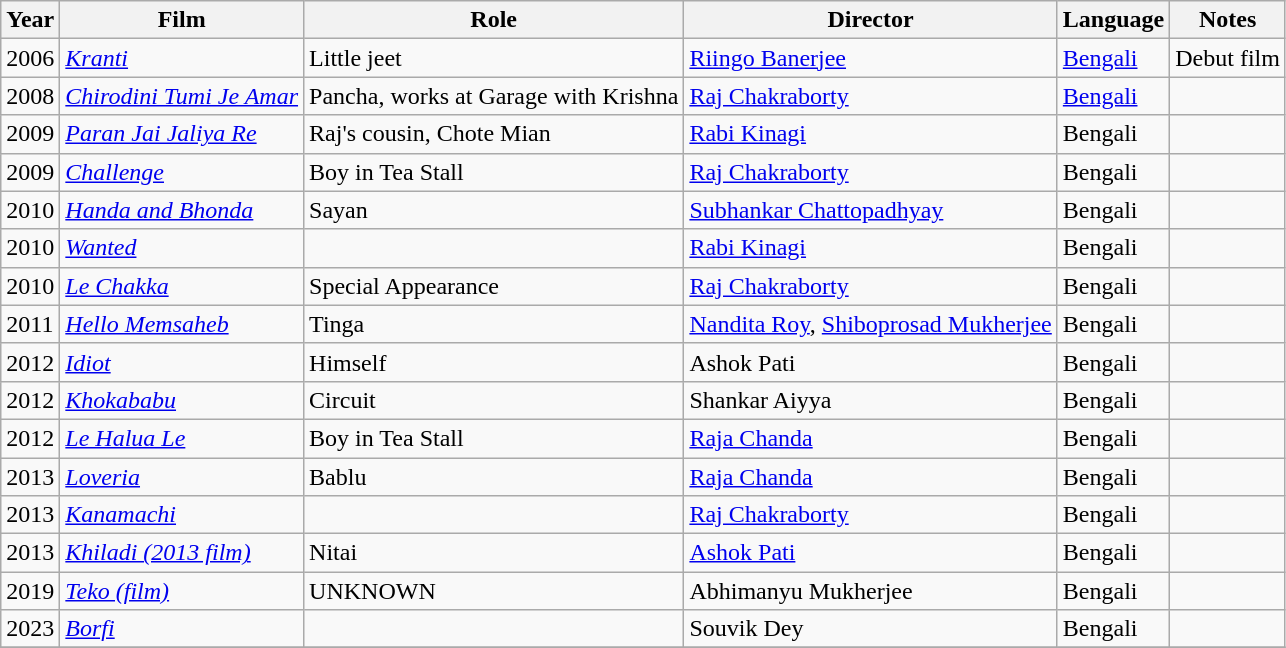<table class="wikitable sortable">
<tr>
<th>Year</th>
<th>Film</th>
<th>Role</th>
<th>Director</th>
<th>Language</th>
<th class="unsortable">Notes</th>
</tr>
<tr>
<td>2006</td>
<td><em><a href='#'>Kranti</a></em></td>
<td>Little jeet</td>
<td><a href='#'>Riingo Banerjee</a></td>
<td><a href='#'>Bengali</a></td>
<td>Debut film</td>
</tr>
<tr>
<td>2008</td>
<td><em><a href='#'>Chirodini Tumi Je Amar</a></em></td>
<td>Pancha, works at Garage with Krishna</td>
<td><a href='#'>Raj Chakraborty</a></td>
<td><a href='#'>Bengali</a></td>
<td></td>
</tr>
<tr>
<td>2009</td>
<td><em><a href='#'>Paran Jai Jaliya Re</a></em></td>
<td>Raj's cousin, Chote Mian</td>
<td><a href='#'>Rabi Kinagi</a></td>
<td>Bengali</td>
<td></td>
</tr>
<tr>
<td>2009</td>
<td><em><a href='#'>Challenge</a></em></td>
<td>Boy in Tea Stall</td>
<td><a href='#'>Raj Chakraborty</a></td>
<td>Bengali</td>
<td></td>
</tr>
<tr>
<td>2010</td>
<td><em><a href='#'>Handa and Bhonda</a></em></td>
<td>Sayan</td>
<td><a href='#'>Subhankar Chattopadhyay</a></td>
<td>Bengali</td>
<td></td>
</tr>
<tr>
<td>2010</td>
<td><em><a href='#'>Wanted</a></em></td>
<td></td>
<td><a href='#'>Rabi Kinagi</a></td>
<td>Bengali</td>
<td></td>
</tr>
<tr>
<td>2010</td>
<td><em><a href='#'>Le Chakka</a></em></td>
<td>Special Appearance</td>
<td><a href='#'>Raj Chakraborty</a></td>
<td>Bengali</td>
<td></td>
</tr>
<tr>
<td>2011</td>
<td><em><a href='#'>Hello Memsaheb</a></em></td>
<td>Tinga</td>
<td><a href='#'>Nandita Roy</a>, <a href='#'>Shiboprosad Mukherjee</a></td>
<td>Bengali</td>
<td></td>
</tr>
<tr>
<td>2012</td>
<td><em><a href='#'>Idiot</a></em></td>
<td>Himself</td>
<td>Ashok Pati</td>
<td>Bengali</td>
<td></td>
</tr>
<tr>
<td>2012</td>
<td><em><a href='#'>Khokababu</a></em></td>
<td>Circuit</td>
<td>Shankar Aiyya</td>
<td>Bengali</td>
<td></td>
</tr>
<tr>
<td>2012</td>
<td><em><a href='#'>Le Halua Le</a></em></td>
<td>Boy in Tea Stall</td>
<td><a href='#'>Raja Chanda</a></td>
<td>Bengali</td>
<td></td>
</tr>
<tr>
<td>2013</td>
<td><em><a href='#'>Loveria</a></em></td>
<td>Bablu</td>
<td><a href='#'>Raja Chanda</a></td>
<td>Bengali</td>
<td></td>
</tr>
<tr>
<td>2013</td>
<td><em><a href='#'>Kanamachi</a></em></td>
<td></td>
<td><a href='#'>Raj Chakraborty</a></td>
<td>Bengali</td>
<td></td>
</tr>
<tr>
<td>2013</td>
<td><em><a href='#'>Khiladi (2013 film)</a></em></td>
<td>Nitai</td>
<td><a href='#'>Ashok Pati</a></td>
<td>Bengali</td>
<td></td>
</tr>
<tr>
<td>2019</td>
<td><em><a href='#'>Teko (film)</a></em></td>
<td>UNKNOWN</td>
<td>Abhimanyu Mukherjee</td>
<td>Bengali</td>
</tr>
<tr>
<td>2023</td>
<td><em><a href='#'>Borfi</a></em></td>
<td></td>
<td>Souvik Dey</td>
<td>Bengali</td>
<td></td>
</tr>
<tr>
</tr>
</table>
